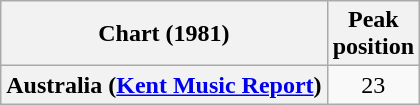<table class="wikitable sortable plainrowheaders" style="text-align:center">
<tr>
<th>Chart (1981)</th>
<th>Peak<br>position</th>
</tr>
<tr>
<th scope="row">Australia (<a href='#'>Kent Music Report</a>)</th>
<td>23</td>
</tr>
</table>
